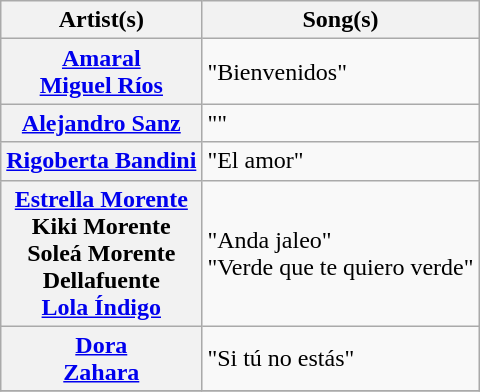<table class="wikitable plainrowheaders">
<tr>
<th scope="col">Artist(s)</th>
<th scope="col">Song(s)</th>
</tr>
<tr>
<th scope="row"><a href='#'>Amaral</a><br><a href='#'>Miguel Ríos</a></th>
<td>"Bienvenidos"</td>
</tr>
<tr>
<th scope="row"><a href='#'>Alejandro Sanz</a></th>
<td>""</td>
</tr>
<tr>
<th scope="row"><a href='#'>Rigoberta Bandini</a></th>
<td>"El amor"</td>
</tr>
<tr>
<th scope="row"><a href='#'>Estrella Morente</a><br>Kiki Morente<br>Soleá Morente<br>Dellafuente<br><a href='#'>Lola Índigo</a></th>
<td>"Anda jaleo"<br>"Verde que te quiero verde"</td>
</tr>
<tr>
<th scope="row"><a href='#'>Dora</a><br><a href='#'>Zahara</a></th>
<td>"Si tú no estás"</td>
</tr>
<tr>
</tr>
</table>
